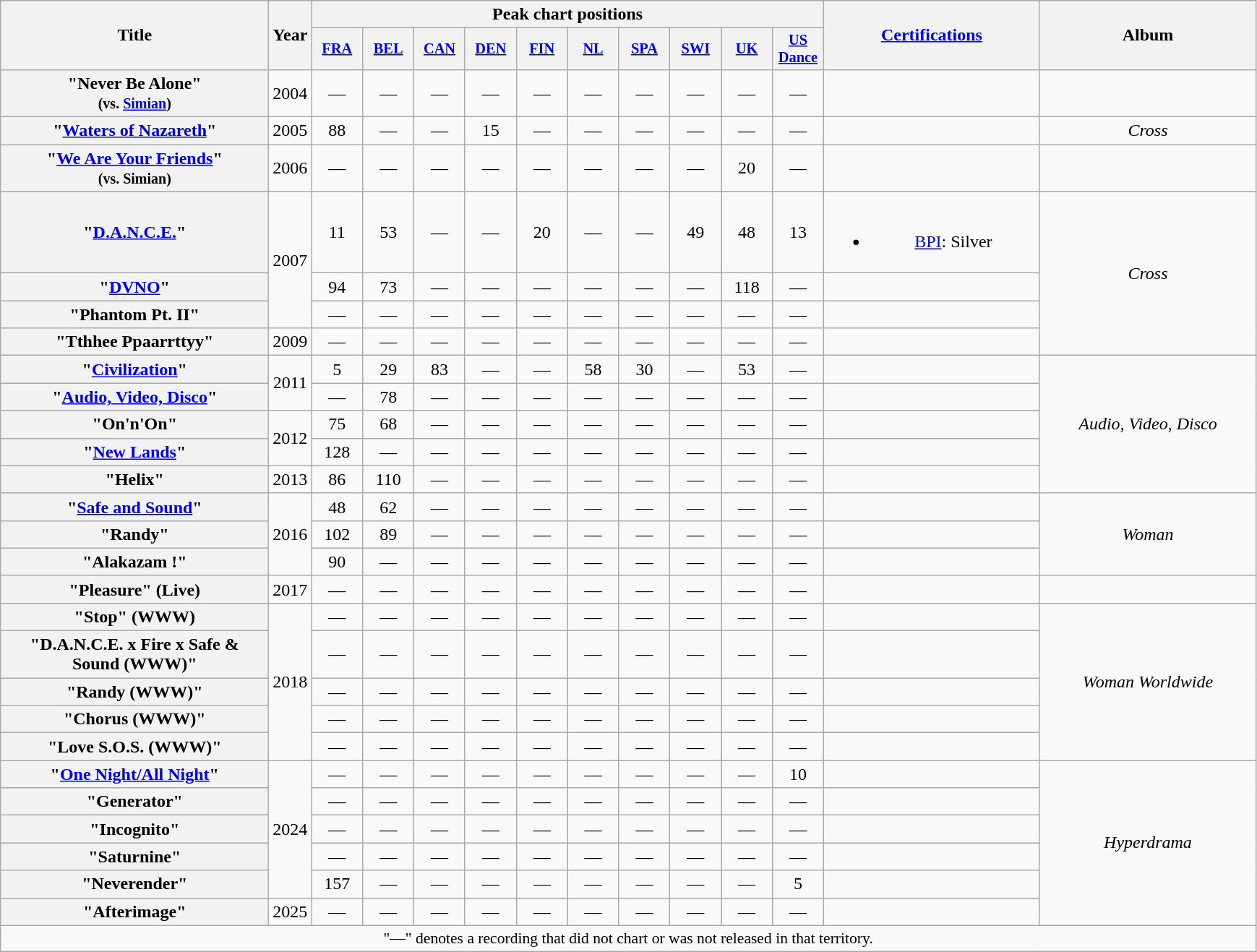<table class="wikitable plainrowheaders" style="text-align:center;" border="1" id="singles">
<tr>
<th scope="col" rowspan="2" style="width:15em;">Title</th>
<th scope="col" rowspan="2">Year</th>
<th scope="col" colspan="10">Peak chart positions</th>
<th scope="col" rowspan="2" style="width:12em;"><a href='#'>Certifications</a><br></th>
<th scope="col" rowspan="2" style="width:12em;">Album</th>
</tr>
<tr>
<th scope="col" style="width:3em;font-size:85%"><a href='#'>FRA</a><br></th>
<th scope="col" style="width:3em;font-size:85%"><a href='#'>BEL</a><br></th>
<th scope="col" style="width:3em;font-size:85%"><a href='#'>CAN</a><br></th>
<th scope="col" style="width:3em;font-size:85%"><a href='#'>DEN</a><br></th>
<th scope="col" style="width:3em;font-size:85%"><a href='#'>FIN</a><br></th>
<th scope="col" style="width:3em;font-size:85%"><a href='#'>NL</a><br></th>
<th scope="col" style="width:3em;font-size:85%"><a href='#'>SPA</a><br></th>
<th scope="col" style="width:3em;font-size:85%"><a href='#'>SWI</a><br></th>
<th scope="col" style="width:3em;font-size:85%"><a href='#'>UK</a><br></th>
<th scope="col" style="width:3em;font-size:85%"><a href='#'>US<br>Dance</a><br></th>
</tr>
<tr>
<th scope="row">"Never Be Alone"<br><small>(vs. <a href='#'>Simian</a>)</small></th>
<td>2004</td>
<td>—</td>
<td>—</td>
<td>—</td>
<td>—</td>
<td>—</td>
<td>—</td>
<td>—</td>
<td>—</td>
<td>—</td>
<td>—</td>
<td></td>
<td></td>
</tr>
<tr>
<th scope="row">"<a href='#'>Waters of Nazareth</a>"</th>
<td>2005</td>
<td>88</td>
<td>—</td>
<td>—</td>
<td>15</td>
<td>—</td>
<td>—</td>
<td>—</td>
<td>—</td>
<td>—</td>
<td>—</td>
<td></td>
<td><em>Cross</em></td>
</tr>
<tr>
<th scope="row">"<a href='#'>We Are Your Friends</a>"<br><small>(vs. Simian)</small></th>
<td>2006</td>
<td>—</td>
<td>—</td>
<td>—</td>
<td>—</td>
<td>—</td>
<td>—</td>
<td>—</td>
<td>—</td>
<td>20</td>
<td>—</td>
<td></td>
<td></td>
</tr>
<tr>
<th scope="row">"<a href='#'>D.A.N.C.E.</a>"</th>
<td rowspan="3">2007</td>
<td>11</td>
<td>53</td>
<td>—</td>
<td>—</td>
<td>20</td>
<td>—</td>
<td>—</td>
<td>49</td>
<td>48</td>
<td>13</td>
<td><br><ul><li><a href='#'>BPI</a>: Silver</li></ul></td>
<td rowspan="4"><em>Cross</em></td>
</tr>
<tr>
<th scope="row">"<a href='#'>DVNO</a>"</th>
<td>94</td>
<td>73</td>
<td>—</td>
<td>—</td>
<td>—</td>
<td>—</td>
<td>—</td>
<td>—</td>
<td>118</td>
<td>—</td>
<td></td>
</tr>
<tr>
<th scope="row">"Phantom Pt. II"</th>
<td>—</td>
<td>—</td>
<td>—</td>
<td>—</td>
<td>—</td>
<td>—</td>
<td>—</td>
<td>—</td>
<td>—</td>
<td>—</td>
<td></td>
</tr>
<tr>
<th scope="row">"Tthhee Ppaarrttyy"</th>
<td>2009</td>
<td>—</td>
<td>—</td>
<td>—</td>
<td>—</td>
<td>—</td>
<td>—</td>
<td>—</td>
<td>—</td>
<td>—</td>
<td>—</td>
<td></td>
</tr>
<tr>
<th scope="row">"<a href='#'>Civilization</a>"</th>
<td rowspan="2">2011</td>
<td>5</td>
<td>29</td>
<td>83</td>
<td>—</td>
<td>—</td>
<td>58</td>
<td>30</td>
<td>—</td>
<td>53</td>
<td>—</td>
<td></td>
<td rowspan="5"><em>Audio, Video, Disco</em></td>
</tr>
<tr>
<th scope="row">"<a href='#'>Audio, Video, Disco</a>"</th>
<td>—</td>
<td>78</td>
<td>—</td>
<td>—</td>
<td>—</td>
<td>—</td>
<td>—</td>
<td>—</td>
<td>—</td>
<td>—</td>
</tr>
<tr>
<th scope="row">"On'n'On"</th>
<td rowspan="2">2012</td>
<td>75</td>
<td>68</td>
<td>—</td>
<td>—</td>
<td>—</td>
<td>—</td>
<td>—</td>
<td>—</td>
<td>—</td>
<td>—</td>
<td></td>
</tr>
<tr>
<th scope="row">"<a href='#'>New Lands</a>"</th>
<td>128</td>
<td>—</td>
<td>—</td>
<td>—</td>
<td>—</td>
<td>—</td>
<td>—</td>
<td>—</td>
<td>—</td>
<td>—</td>
<td></td>
</tr>
<tr>
<th scope="row">"Helix"</th>
<td>2013</td>
<td>86</td>
<td>110</td>
<td>—</td>
<td>—</td>
<td>—</td>
<td>—</td>
<td>—</td>
<td>—</td>
<td>—</td>
<td>—</td>
<td></td>
</tr>
<tr>
<th scope="row">"<a href='#'>Safe and Sound</a>"</th>
<td rowspan="3">2016</td>
<td>48</td>
<td>62</td>
<td>—</td>
<td>—</td>
<td>—</td>
<td>—</td>
<td>—</td>
<td>—</td>
<td>—</td>
<td>—</td>
<td></td>
<td rowspan="3"><em>Woman</em></td>
</tr>
<tr>
<th scope="row">"Randy"</th>
<td>102</td>
<td>89</td>
<td>—</td>
<td>—</td>
<td>—</td>
<td>—</td>
<td>—</td>
<td>—</td>
<td>—</td>
<td>—</td>
<td></td>
</tr>
<tr>
<th scope="row">"Alakazam !"</th>
<td>90</td>
<td>—</td>
<td>—</td>
<td>—</td>
<td>—</td>
<td>—</td>
<td>—</td>
<td>—</td>
<td>—</td>
<td>—</td>
<td></td>
</tr>
<tr>
<th scope="row">"Pleasure" (Live)</th>
<td>2017</td>
<td>—</td>
<td>—</td>
<td>—</td>
<td>—</td>
<td>—</td>
<td>—</td>
<td>—</td>
<td>—</td>
<td>—</td>
<td>—</td>
<td></td>
<td></td>
</tr>
<tr>
<th scope="row">"Stop" (WWW)</th>
<td rowspan="5">2018</td>
<td>—</td>
<td>—</td>
<td>—</td>
<td>—</td>
<td>—</td>
<td>—</td>
<td>—</td>
<td>—</td>
<td>—</td>
<td>—</td>
<td></td>
<td rowspan="5"><em>Woman Worldwide</em></td>
</tr>
<tr>
<th scope="row">"D.A.N.C.E. x Fire x Safe & Sound (WWW)"</th>
<td>—</td>
<td>—</td>
<td>—</td>
<td>—</td>
<td>—</td>
<td>—</td>
<td>—</td>
<td>—</td>
<td>—</td>
<td>—</td>
<td></td>
</tr>
<tr>
<th scope="row">"Randy (WWW)"</th>
<td>—</td>
<td>—</td>
<td>—</td>
<td>—</td>
<td>—</td>
<td>—</td>
<td>—</td>
<td>—</td>
<td>—</td>
<td>—</td>
<td></td>
</tr>
<tr>
<th scope="row">"Chorus (WWW)"</th>
<td>—</td>
<td>—</td>
<td>—</td>
<td>—</td>
<td>—</td>
<td>—</td>
<td>—</td>
<td>—</td>
<td>—</td>
<td>—</td>
<td></td>
</tr>
<tr>
<th scope="row">"Love S.O.S. (WWW)"</th>
<td>—</td>
<td>—</td>
<td>—</td>
<td>—</td>
<td>—</td>
<td>—</td>
<td>—</td>
<td>—</td>
<td>—</td>
<td>—</td>
<td></td>
</tr>
<tr>
<th scope="row">"<a href='#'>One Night/All Night</a>" <br></th>
<td rowspan="5">2024</td>
<td>—</td>
<td>—</td>
<td>—</td>
<td>—</td>
<td>—</td>
<td>—</td>
<td>—</td>
<td>—</td>
<td>—</td>
<td>10</td>
<td></td>
<td rowspan="6"><em>Hyperdrama</em></td>
</tr>
<tr>
<th scope="row">"Generator"</th>
<td>—</td>
<td>—</td>
<td>—</td>
<td>—</td>
<td>—</td>
<td>—</td>
<td>—</td>
<td>—</td>
<td>—</td>
<td>—</td>
<td></td>
</tr>
<tr>
<th scope="row">"Incognito"</th>
<td>—</td>
<td>—</td>
<td>—</td>
<td>—</td>
<td>—</td>
<td>—</td>
<td>—</td>
<td>—</td>
<td>—</td>
<td>—</td>
<td></td>
</tr>
<tr>
<th scope="row">"Saturnine" <br></th>
<td>—</td>
<td>—</td>
<td>—</td>
<td>—</td>
<td>—</td>
<td>—</td>
<td>—</td>
<td>—</td>
<td>—</td>
<td>—</td>
<td></td>
</tr>
<tr>
<th scope="row">"Neverender" <br></th>
<td>157</td>
<td>—</td>
<td>—</td>
<td>—</td>
<td>—</td>
<td>—</td>
<td>—</td>
<td>—</td>
<td>—</td>
<td>5</td>
<td></td>
</tr>
<tr>
<th scope="row">"Afterimage" <br></th>
<td>2025</td>
<td>—</td>
<td>—</td>
<td>—</td>
<td>—</td>
<td>—</td>
<td>—</td>
<td>—</td>
<td>—</td>
<td>—</td>
<td>—</td>
<td></td>
</tr>
<tr>
<td colspan="15" style="font-size:90%">"—" denotes a recording that did not chart or was not released in that territory.</td>
</tr>
</table>
